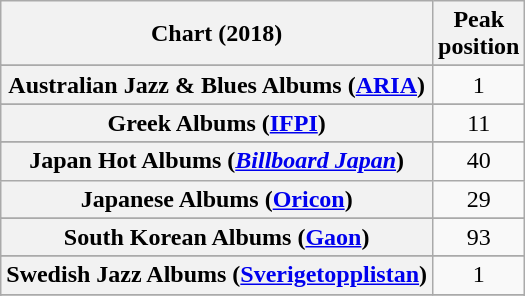<table class="wikitable sortable plainrowheaders" style="text-align:center">
<tr>
<th scope="col">Chart (2018)</th>
<th scope="col">Peak<br> position</th>
</tr>
<tr>
</tr>
<tr>
<th scope="row">Australian Jazz & Blues Albums (<a href='#'>ARIA</a>)</th>
<td>1</td>
</tr>
<tr>
</tr>
<tr>
</tr>
<tr>
</tr>
<tr>
</tr>
<tr>
</tr>
<tr>
</tr>
<tr>
</tr>
<tr>
</tr>
<tr>
<th scope="row">Greek Albums (<a href='#'>IFPI</a>)</th>
<td>11</td>
</tr>
<tr>
</tr>
<tr>
</tr>
<tr>
<th scope="row">Japan Hot Albums (<em><a href='#'>Billboard Japan</a></em>)</th>
<td>40</td>
</tr>
<tr>
<th scope="row">Japanese Albums (<a href='#'>Oricon</a>)</th>
<td>29</td>
</tr>
<tr>
</tr>
<tr>
</tr>
<tr>
</tr>
<tr>
<th scope="row">South Korean Albums (<a href='#'>Gaon</a>)</th>
<td>93</td>
</tr>
<tr>
</tr>
<tr>
</tr>
<tr>
<th scope="row">Swedish Jazz Albums (<a href='#'>Sverigetopplistan</a>)</th>
<td>1</td>
</tr>
<tr>
</tr>
<tr>
</tr>
<tr>
</tr>
<tr>
</tr>
</table>
